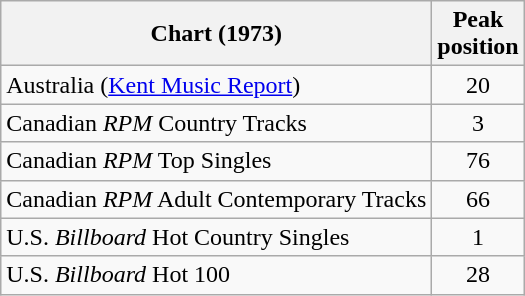<table class="wikitable sortable">
<tr>
<th align="left">Chart (1973)</th>
<th align="center">Peak<br>position</th>
</tr>
<tr>
<td>Australia (<a href='#'>Kent Music Report</a>)</td>
<td align="center">20</td>
</tr>
<tr>
<td align="left">Canadian <em>RPM</em> Country Tracks</td>
<td align="center">3</td>
</tr>
<tr>
<td align="left">Canadian <em>RPM</em> Top Singles</td>
<td align="center">76</td>
</tr>
<tr>
<td align="left">Canadian <em>RPM</em> Adult Contemporary Tracks</td>
<td align="center">66</td>
</tr>
<tr>
<td align="left">U.S. <em>Billboard</em> Hot Country Singles</td>
<td align="center">1</td>
</tr>
<tr>
<td align="left">U.S. <em>Billboard</em> Hot 100</td>
<td align="center">28</td>
</tr>
</table>
